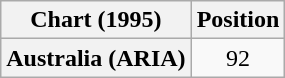<table class="wikitable plainrowheaders" style="text-align:center">
<tr>
<th scope="col">Chart (1995)</th>
<th scope="col">Position</th>
</tr>
<tr>
<th scope="row">Australia (ARIA)</th>
<td>92</td>
</tr>
</table>
